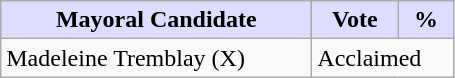<table class="wikitable">
<tr>
<th style="background:#ddf; width:200px;">Mayoral Candidate</th>
<th style="background:#ddf; width:50px;">Vote</th>
<th style="background:#ddf; width:30px;">%</th>
</tr>
<tr>
<td>Madeleine Tremblay (X)</td>
<td colspan="2">Acclaimed</td>
</tr>
</table>
